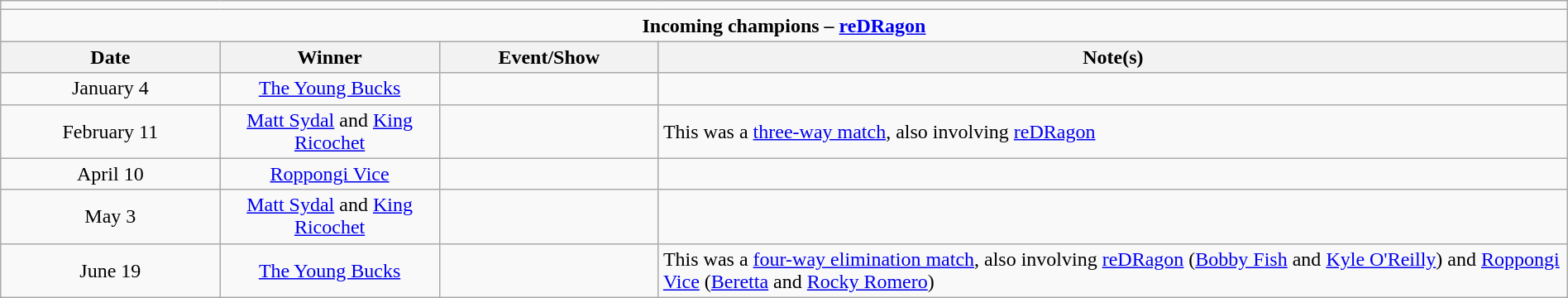<table class="wikitable" style="text-align:center; width:100%;">
<tr>
<td colspan="5"></td>
</tr>
<tr>
<td colspan="5"><strong>Incoming champions – <a href='#'>reDRagon</a> </strong></td>
</tr>
<tr>
<th width=14%>Date</th>
<th width=14%>Winner</th>
<th width=14%>Event/Show</th>
<th width=58%>Note(s)</th>
</tr>
<tr>
<td>January 4</td>
<td><a href='#'>The Young Bucks</a><br></td>
<td></td>
<td align=left></td>
</tr>
<tr>
<td>February 11</td>
<td><a href='#'>Matt Sydal</a> and <a href='#'>King Ricochet</a></td>
<td></td>
<td align=left>This was a <a href='#'>three-way match</a>, also involving <a href='#'>reDRagon</a></td>
</tr>
<tr>
<td>April 10</td>
<td><a href='#'>Roppongi Vice</a><br></td>
<td></td>
<td align=left></td>
</tr>
<tr>
<td>May 3</td>
<td><a href='#'>Matt Sydal</a> and <a href='#'>King Ricochet</a></td>
<td></td>
<td align=left></td>
</tr>
<tr>
<td>June 19</td>
<td><a href='#'>The Young Bucks</a><br></td>
<td></td>
<td align=left>This was a <a href='#'>four-way elimination match</a>, also involving <a href='#'>reDRagon</a> (<a href='#'>Bobby Fish</a> and <a href='#'>Kyle O'Reilly</a>) and <a href='#'>Roppongi Vice</a> (<a href='#'>Beretta</a> and <a href='#'>Rocky Romero</a>)</td>
</tr>
</table>
